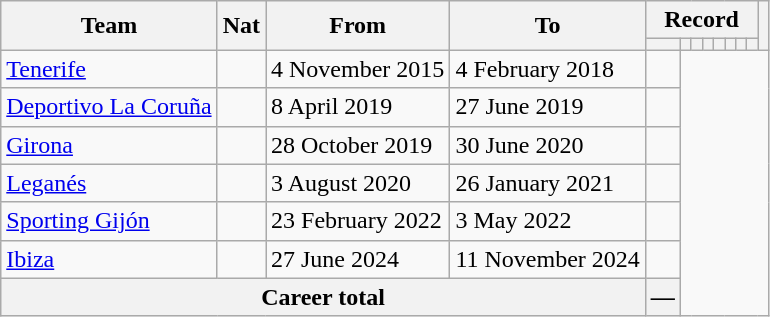<table class="wikitable" style="text-align: center">
<tr>
<th rowspan="2">Team</th>
<th rowspan="2">Nat</th>
<th rowspan="2">From</th>
<th rowspan="2">To</th>
<th colspan="8">Record</th>
<th rowspan=2></th>
</tr>
<tr>
<th></th>
<th></th>
<th></th>
<th></th>
<th></th>
<th></th>
<th></th>
<th></th>
</tr>
<tr>
<td align="left"><a href='#'>Tenerife</a></td>
<td></td>
<td align=left>4 November 2015</td>
<td align=left>4 February 2018<br></td>
<td></td>
</tr>
<tr>
<td align="left"><a href='#'>Deportivo La Coruña</a></td>
<td></td>
<td align=left>8 April 2019</td>
<td align=left>27 June 2019<br></td>
<td></td>
</tr>
<tr>
<td align="left"><a href='#'>Girona</a></td>
<td></td>
<td align=left>28 October 2019</td>
<td align=left>30 June 2020<br></td>
<td></td>
</tr>
<tr>
<td align="left"><a href='#'>Leganés</a></td>
<td></td>
<td align=left>3 August 2020</td>
<td align=left>26 January 2021<br></td>
<td></td>
</tr>
<tr>
<td align="left"><a href='#'>Sporting Gijón</a></td>
<td></td>
<td align=left>23 February 2022</td>
<td align=left>3 May 2022<br></td>
<td></td>
</tr>
<tr>
<td align="left"><a href='#'>Ibiza</a></td>
<td></td>
<td align=left>27 June 2024</td>
<td align=left>11 November 2024<br></td>
<td></td>
</tr>
<tr>
<th colspan=4>Career total<br></th>
<th>—</th>
</tr>
</table>
